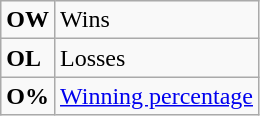<table class="wikitable">
<tr>
<td><strong>OW</strong></td>
<td>Wins</td>
</tr>
<tr>
<td><strong>OL</strong></td>
<td>Losses</td>
</tr>
<tr>
<td align="center"><strong>O%</strong></td>
<td><a href='#'>Winning percentage</a></td>
</tr>
</table>
